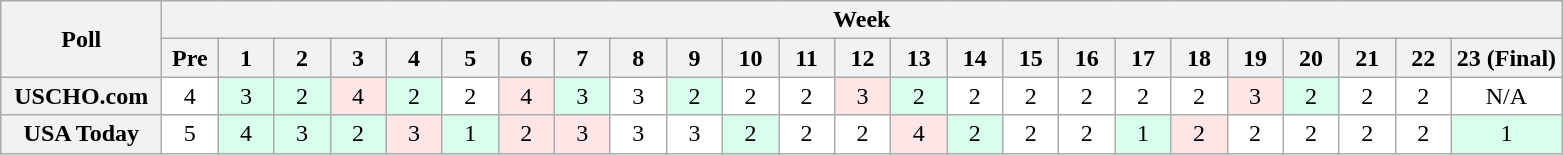<table class="wikitable" style="white-space:nowrap;">
<tr>
<th scope="col" width="100" rowspan="2">Poll</th>
<th colspan="25">Week</th>
</tr>
<tr>
<th scope="col" width="30">Pre</th>
<th scope="col" width="30">1</th>
<th scope="col" width="30">2</th>
<th scope="col" width="30">3</th>
<th scope="col" width="30">4</th>
<th scope="col" width="30">5</th>
<th scope="col" width="30">6</th>
<th scope="col" width="30">7</th>
<th scope="col" width="30">8</th>
<th scope="col" width="30">9</th>
<th scope="col" width="30">10</th>
<th scope="col" width="30">11</th>
<th scope="col" width="30">12</th>
<th scope="col" width="30">13</th>
<th scope="col" width="30">14</th>
<th scope="col" width="30">15</th>
<th scope="col" width="30">16</th>
<th scope="col" width="30">17</th>
<th scope="col" width="30">18</th>
<th scope="col" width="30">19</th>
<th scope="col" width="30">20</th>
<th scope="col" width="30">21</th>
<th scope="col" width="30">22</th>
<th scope="col" width="30">23 (Final)</th>
</tr>
<tr style="text-align:center;">
<th>USCHO.com</th>
<td bgcolor=FFFFFF>4</td>
<td bgcolor=D8FFEB>3</td>
<td bgcolor=D8FFEB>2</td>
<td bgcolor=FFE6E6>4</td>
<td bgcolor=D8FFEB>2</td>
<td bgcolor=FFFFFF>2</td>
<td bgcolor=FFE6E6>4</td>
<td bgcolor=D8FFEB>3</td>
<td bgcolor=FFFFFF>3</td>
<td bgcolor=D8FFEB>2</td>
<td bgcolor=FFFFFF>2</td>
<td bgcolor=FFFFFF>2</td>
<td bgcolor=FFE6E6>3</td>
<td bgcolor=D8FFEB>2</td>
<td bgcolor=FFFFFF>2</td>
<td bgcolor=FFFFFF>2</td>
<td bgcolor=FFFFFF>2</td>
<td bgcolor=FFFFFF>2</td>
<td bgcolor=FFFFFF>2</td>
<td bgcolor=FFE6E6>3</td>
<td bgcolor=D8FFEB>2</td>
<td bgcolor=FFFFFF>2</td>
<td bgcolor=FFFFFF>2</td>
<td bgcolor=FFFFFF>N/A</td>
</tr>
<tr style="text-align:center;">
<th>USA Today</th>
<td bgcolor=FFFFFF>5</td>
<td bgcolor=D8FFEB>4</td>
<td bgcolor=D8FFEB>3</td>
<td bgcolor=D8FFEB>2</td>
<td bgcolor=FFE6E6>3</td>
<td bgcolor=D8FFEB>1</td>
<td bgcolor=FFE6E6>2</td>
<td bgcolor=FFE6E6>3</td>
<td bgcolor=FFFFFF>3</td>
<td bgcolor=FFFFFF>3</td>
<td bgcolor=D8FFEB>2</td>
<td bgcolor=FFFFFF>2</td>
<td bgcolor=FFFFFF>2</td>
<td bgcolor=FFE6E6>4</td>
<td bgcolor=D8FFEB>2</td>
<td bgcolor=FFFFFF>2</td>
<td bgcolor=FFFFFF>2</td>
<td bgcolor=D8FFEB>1</td>
<td bgcolor=FFE6E6>2</td>
<td bgcolor=FFFFFF>2</td>
<td bgcolor=FFFFFF>2</td>
<td bgcolor=FFFFFF>2</td>
<td bgcolor=FFFFFF>2</td>
<td bgcolor=D8FFEB>1</td>
</tr>
</table>
